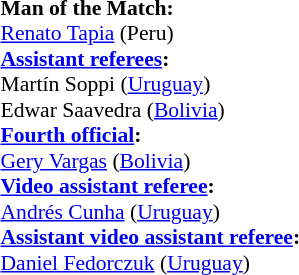<table width=50% style="font-size:90%">
<tr>
<td><br><strong>Man of the Match:</strong>
<br><a href='#'>Renato Tapia</a> (Peru)<br><strong><a href='#'>Assistant referees</a>:</strong>
<br>Martín Soppi (<a href='#'>Uruguay</a>)
<br>Edwar Saavedra (<a href='#'>Bolivia</a>)
<br><strong><a href='#'>Fourth official</a>:</strong>
<br><a href='#'>Gery Vargas</a> (<a href='#'>Bolivia</a>)
<br><strong><a href='#'>Video assistant referee</a>:</strong>
<br><a href='#'>Andrés Cunha</a> (<a href='#'>Uruguay</a>)
<br><strong><a href='#'>Assistant video assistant referee</a>:</strong>
<br><a href='#'>Daniel Fedorczuk</a> (<a href='#'>Uruguay</a>)</td>
</tr>
</table>
